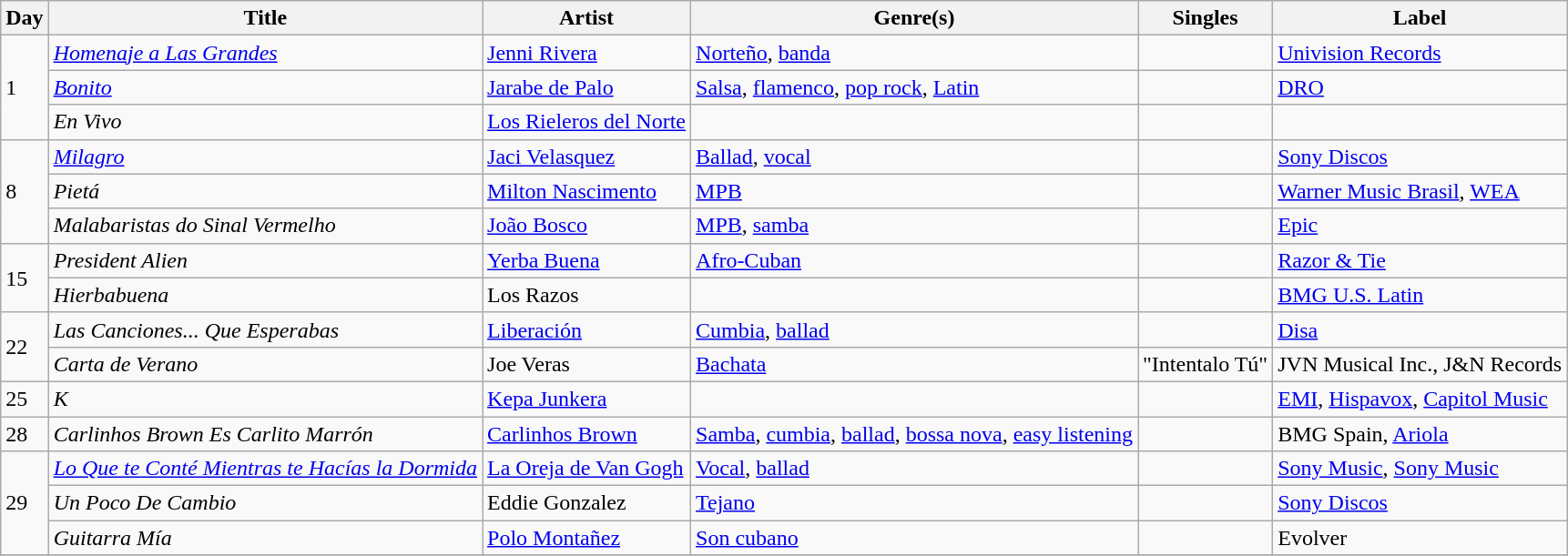<table class="wikitable sortable" style="text-align: left;">
<tr>
<th>Day</th>
<th>Title</th>
<th>Artist</th>
<th>Genre(s)</th>
<th>Singles</th>
<th>Label</th>
</tr>
<tr>
<td rowspan="3">1</td>
<td><em><a href='#'>Homenaje a Las Grandes</a></em></td>
<td><a href='#'>Jenni Rivera</a></td>
<td><a href='#'>Norteño</a>, <a href='#'>banda</a></td>
<td></td>
<td><a href='#'>Univision Records</a></td>
</tr>
<tr>
<td><em><a href='#'>Bonito</a></em></td>
<td><a href='#'>Jarabe de Palo</a></td>
<td><a href='#'>Salsa</a>, <a href='#'>flamenco</a>, <a href='#'>pop rock</a>, <a href='#'>Latin</a></td>
<td></td>
<td><a href='#'>DRO</a></td>
</tr>
<tr>
<td><em>En Vivo</em></td>
<td><a href='#'>Los Rieleros del Norte</a></td>
<td></td>
<td></td>
<td></td>
</tr>
<tr>
<td rowspan="3">8</td>
<td><em><a href='#'>Milagro</a></em></td>
<td><a href='#'>Jaci Velasquez</a></td>
<td><a href='#'>Ballad</a>, <a href='#'>vocal</a></td>
<td></td>
<td><a href='#'>Sony Discos</a></td>
</tr>
<tr>
<td><em>Pietá</em></td>
<td><a href='#'>Milton Nascimento</a></td>
<td><a href='#'>MPB</a></td>
<td></td>
<td><a href='#'>Warner Music Brasil</a>, <a href='#'>WEA</a></td>
</tr>
<tr>
<td><em>Malabaristas do Sinal Vermelho</em></td>
<td><a href='#'>João Bosco</a></td>
<td><a href='#'>MPB</a>, <a href='#'>samba</a></td>
<td></td>
<td><a href='#'>Epic</a></td>
</tr>
<tr>
<td rowspan="2">15</td>
<td><em>President Alien</em></td>
<td><a href='#'>Yerba Buena</a></td>
<td><a href='#'>Afro-Cuban</a></td>
<td></td>
<td><a href='#'>Razor & Tie</a></td>
</tr>
<tr>
<td><em>Hierbabuena</em></td>
<td>Los Razos</td>
<td></td>
<td></td>
<td><a href='#'>BMG U.S. Latin</a></td>
</tr>
<tr>
<td rowspan="2">22</td>
<td><em>Las Canciones... Que Esperabas</em></td>
<td><a href='#'>Liberación</a></td>
<td><a href='#'>Cumbia</a>, <a href='#'>ballad</a></td>
<td></td>
<td><a href='#'>Disa</a></td>
</tr>
<tr>
<td><em>Carta de Verano</em></td>
<td>Joe Veras</td>
<td><a href='#'>Bachata</a></td>
<td>"Intentalo Tú"</td>
<td>JVN Musical Inc., J&N Records</td>
</tr>
<tr>
<td>25</td>
<td><em>K</em></td>
<td><a href='#'>Kepa Junkera</a></td>
<td></td>
<td></td>
<td><a href='#'>EMI</a>, <a href='#'>Hispavox</a>, <a href='#'>Capitol Music</a></td>
</tr>
<tr>
<td>28</td>
<td><em>Carlinhos Brown Es Carlito Marrón</em></td>
<td><a href='#'>Carlinhos Brown</a></td>
<td><a href='#'>Samba</a>, <a href='#'>cumbia</a>, <a href='#'>ballad</a>, <a href='#'>bossa nova</a>, <a href='#'>easy listening</a></td>
<td></td>
<td>BMG Spain, <a href='#'>Ariola</a></td>
</tr>
<tr>
<td rowspan="3">29</td>
<td><em><a href='#'>Lo Que te Conté Mientras te Hacías la Dormida</a></em></td>
<td><a href='#'>La Oreja de Van Gogh</a></td>
<td><a href='#'>Vocal</a>, <a href='#'>ballad</a></td>
<td></td>
<td><a href='#'>Sony Music</a>, <a href='#'>Sony Music</a></td>
</tr>
<tr>
<td><em>Un Poco De Cambio</em></td>
<td>Eddie Gonzalez</td>
<td><a href='#'>Tejano</a></td>
<td></td>
<td><a href='#'>Sony Discos</a></td>
</tr>
<tr>
<td><em>Guitarra Mía</em></td>
<td><a href='#'>Polo Montañez</a></td>
<td><a href='#'>Son cubano</a></td>
<td></td>
<td>Evolver</td>
</tr>
<tr>
</tr>
</table>
